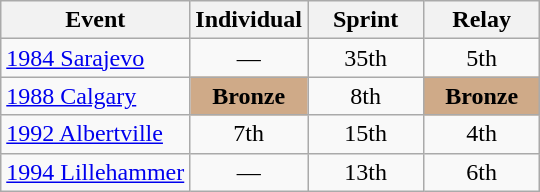<table class="wikitable" style="text-align: center;">
<tr ">
<th>Event</th>
<th style="width:70px;">Individual</th>
<th style="width:70px;">Sprint</th>
<th style="width:70px;">Relay</th>
</tr>
<tr>
<td align=left> <a href='#'>1984 Sarajevo</a></td>
<td>—</td>
<td>35th</td>
<td>5th</td>
</tr>
<tr>
<td align=left> <a href='#'>1988 Calgary</a></td>
<td style="background:#cfaa88;"><strong>Bronze</strong></td>
<td>8th</td>
<td style="background:#cfaa88;"><strong>Bronze</strong></td>
</tr>
<tr>
<td align=left> <a href='#'>1992 Albertville</a></td>
<td>7th</td>
<td>15th</td>
<td>4th</td>
</tr>
<tr>
<td align=left> <a href='#'>1994 Lillehammer</a></td>
<td>—</td>
<td>13th</td>
<td>6th</td>
</tr>
</table>
